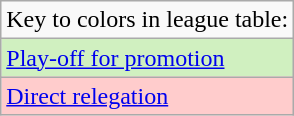<table class="wikitable">
<tr>
<td>Key to colors in league table:</td>
</tr>
<tr style="background:#D0F0C0;">
<td><a href='#'>Play-off for promotion</a></td>
</tr>
<tr style="background:#FFCCCC">
<td><a href='#'>Direct relegation</a></td>
</tr>
</table>
